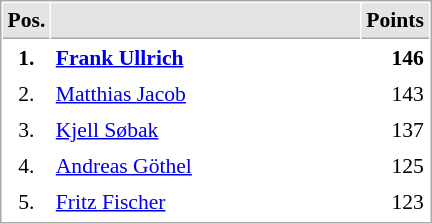<table cellspacing="1" cellpadding="3" style="border:1px solid #AAAAAA;font-size:90%">
<tr bgcolor="#E4E4E4">
<th style="border-bottom:1px solid #AAAAAA" width=10>Pos.</th>
<th style="border-bottom:1px solid #AAAAAA" width=200></th>
<th style="border-bottom:1px solid #AAAAAA" width=20>Points</th>
</tr>
<tr>
<td align="center"><strong>1.</strong></td>
<td> <strong><a href='#'>Frank Ullrich</a></strong></td>
<td align="right"><strong>146</strong></td>
</tr>
<tr>
<td align="center">2.</td>
<td> <a href='#'>Matthias Jacob</a></td>
<td align="right">143</td>
</tr>
<tr>
<td align="center">3.</td>
<td> <a href='#'>Kjell Søbak</a></td>
<td align="right">137</td>
</tr>
<tr>
<td align="center">4.</td>
<td> <a href='#'>Andreas Göthel</a></td>
<td align="right">125</td>
</tr>
<tr>
<td align="center">5.</td>
<td> <a href='#'>Fritz Fischer</a></td>
<td align="right">123</td>
</tr>
<tr>
</tr>
</table>
